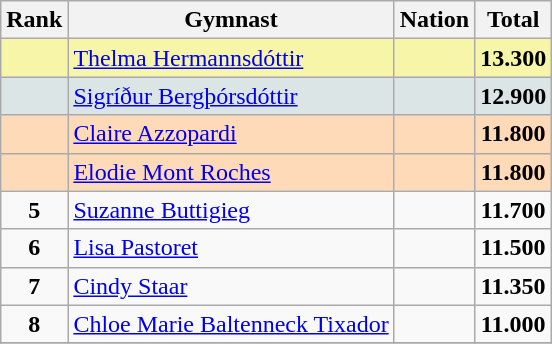<table class="wikitable sortable" style="text-align:center;">
<tr>
<th>Rank</th>
<th>Gymnast</th>
<th>Nation</th>
<th>Total</th>
</tr>
<tr style="background:#F7F6A8;">
<td style="text-align:center"></td>
<td style="text-align:left;"><a href='#'>Thelma Hermannsdóttir</a></td>
<td style="text-align:left;"></td>
<td><strong>13.300</strong></td>
</tr>
<tr style="background:#DCE5E5;">
<td style="text-align:center"></td>
<td style="text-align:left;"><a href='#'>Sigríður Bergþórsdóttir</a></td>
<td style="text-align:left;"></td>
<td><strong>12.900</strong></td>
</tr>
<tr style="background:#FFDAB9;">
<td style="text-align:center"></td>
<td style="text-align:left;"><a href='#'>Claire Azzopardi</a></td>
<td style="text-align:left;"></td>
<td><strong>11.800</strong></td>
</tr>
<tr style="background:#FFDAB9;">
<td style="text-align:center"></td>
<td style="text-align:left;"><a href='#'>Elodie Mont Roches</a></td>
<td style="text-align:left;"></td>
<td><strong>11.800</strong></td>
</tr>
<tr>
<td style="text-align:center"><strong>5</strong></td>
<td style="text-align:left;"><a href='#'>Suzanne Buttigieg</a></td>
<td style="text-align:left;"></td>
<td><strong>11.700</strong></td>
</tr>
<tr>
<td style="text-align:center"><strong>6</strong></td>
<td style="text-align:left;"><a href='#'>Lisa Pastoret</a></td>
<td style="text-align:left;"></td>
<td><strong>11.500</strong></td>
</tr>
<tr>
<td style="text-align:center"><strong>7</strong></td>
<td style="text-align:left;"><a href='#'>Cindy Staar</a></td>
<td style="text-align:left;"></td>
<td><strong>11.350</strong></td>
</tr>
<tr>
<td style="text-align:center"><strong>8</strong></td>
<td style="text-align:left;"><a href='#'>Chloe Marie Baltenneck Tixador</a></td>
<td style="text-align:left;"></td>
<td><strong>11.000</strong></td>
</tr>
<tr>
</tr>
</table>
